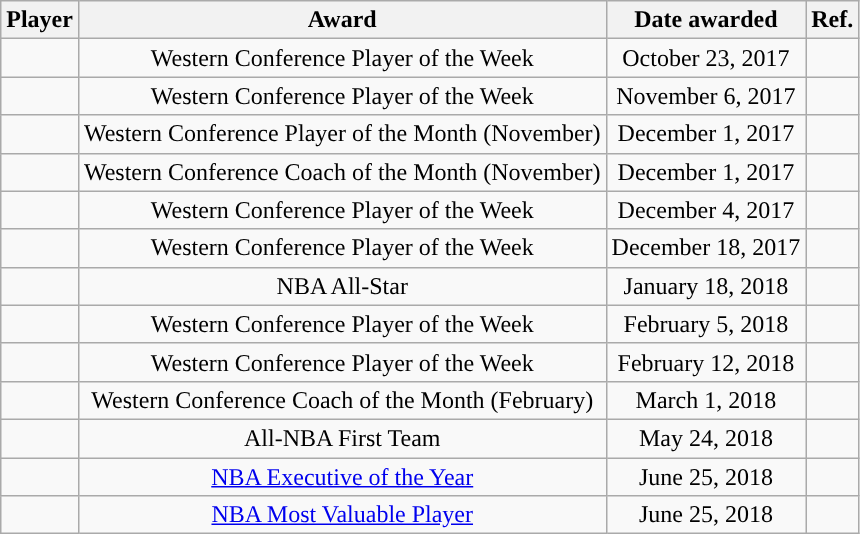<table class="wikitable sortable sortable" style="text-align: center">
<tr>
<th>Player</th>
<th>Award</th>
<th>Date awarded</th>
<th>Ref.</th>
</tr>
<tr>
<td></td>
<td>Western Conference Player of the Week</td>
<td>October 23, 2017</td>
<td align=center></td>
</tr>
<tr>
<td></td>
<td>Western Conference Player of the Week</td>
<td>November 6, 2017</td>
<td align=center></td>
</tr>
<tr>
<td></td>
<td>Western Conference Player of the Month (November)</td>
<td>December 1, 2017</td>
<td align=center></td>
</tr>
<tr>
<td></td>
<td>Western Conference Coach of the Month (November)</td>
<td>December 1, 2017</td>
<td align=center></td>
</tr>
<tr>
<td></td>
<td>Western Conference Player of the Week</td>
<td>December 4, 2017</td>
<td align=center></td>
</tr>
<tr>
<td></td>
<td>Western Conference Player of the Week</td>
<td>December 18, 2017</td>
<td align=center></td>
</tr>
<tr>
<td></td>
<td>NBA All-Star</td>
<td>January 18, 2018</td>
<td align=center></td>
</tr>
<tr>
<td></td>
<td>Western Conference Player of the Week</td>
<td>February 5, 2018</td>
<td align=center></td>
</tr>
<tr>
<td></td>
<td>Western Conference Player of the Week</td>
<td>February 12, 2018</td>
<td align=center></td>
</tr>
<tr>
<td></td>
<td>Western Conference Coach of the Month (February)</td>
<td>March 1, 2018</td>
<td align=center></td>
</tr>
<tr>
<td></td>
<td>All-NBA First Team</td>
<td>May 24, 2018</td>
<td align=center></td>
</tr>
<tr>
<td></td>
<td><a href='#'>NBA Executive of the Year</a></td>
<td>June 25, 2018</td>
<td align=center></td>
</tr>
<tr>
<td></td>
<td><a href='#'>NBA Most Valuable Player</a></td>
<td>June 25, 2018</td>
<td align=center></td>
</tr>
</table>
